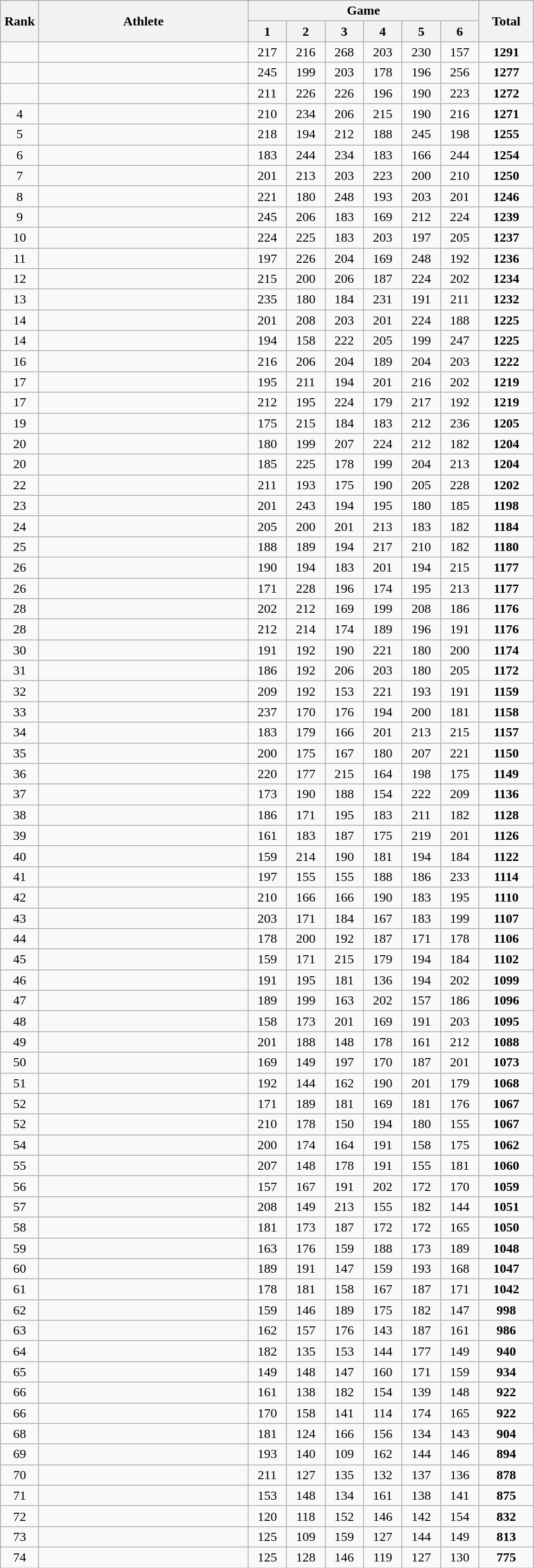<table class=wikitable style="text-align:center">
<tr>
<th rowspan="2" width=40>Rank</th>
<th rowspan="2" width=250>Athlete</th>
<th colspan="6">Game</th>
<th rowspan="2" width=60>Total</th>
</tr>
<tr>
<th width=40>1</th>
<th width=40>2</th>
<th width=40>3</th>
<th width=40>4</th>
<th width=40>5</th>
<th width=40>6</th>
</tr>
<tr>
<td></td>
<td align=left></td>
<td>217</td>
<td>216</td>
<td>268</td>
<td>203</td>
<td>230</td>
<td>157</td>
<td><strong>1291</strong></td>
</tr>
<tr>
<td></td>
<td align=left></td>
<td>245</td>
<td>199</td>
<td>203</td>
<td>178</td>
<td>196</td>
<td>256</td>
<td><strong>1277</strong></td>
</tr>
<tr>
<td></td>
<td align=left></td>
<td>211</td>
<td>226</td>
<td>226</td>
<td>196</td>
<td>190</td>
<td>223</td>
<td><strong>1272</strong></td>
</tr>
<tr>
<td>4</td>
<td align=left></td>
<td>210</td>
<td>234</td>
<td>206</td>
<td>215</td>
<td>190</td>
<td>216</td>
<td><strong>1271</strong></td>
</tr>
<tr>
<td>5</td>
<td align=left></td>
<td>218</td>
<td>194</td>
<td>212</td>
<td>188</td>
<td>245</td>
<td>198</td>
<td><strong>1255</strong></td>
</tr>
<tr>
<td>6</td>
<td align=left></td>
<td>183</td>
<td>244</td>
<td>234</td>
<td>183</td>
<td>166</td>
<td>244</td>
<td><strong>1254</strong></td>
</tr>
<tr>
<td>7</td>
<td align=left></td>
<td>201</td>
<td>213</td>
<td>203</td>
<td>223</td>
<td>200</td>
<td>210</td>
<td><strong>1250</strong></td>
</tr>
<tr>
<td>8</td>
<td align=left></td>
<td>221</td>
<td>180</td>
<td>248</td>
<td>193</td>
<td>203</td>
<td>201</td>
<td><strong>1246</strong></td>
</tr>
<tr>
<td>9</td>
<td align=left></td>
<td>245</td>
<td>206</td>
<td>183</td>
<td>169</td>
<td>212</td>
<td>224</td>
<td><strong>1239</strong></td>
</tr>
<tr>
<td>10</td>
<td align=left></td>
<td>224</td>
<td>225</td>
<td>183</td>
<td>203</td>
<td>197</td>
<td>205</td>
<td><strong>1237</strong></td>
</tr>
<tr>
<td>11</td>
<td align=left></td>
<td>197</td>
<td>226</td>
<td>204</td>
<td>169</td>
<td>248</td>
<td>192</td>
<td><strong>1236</strong></td>
</tr>
<tr>
<td>12</td>
<td align=left></td>
<td>215</td>
<td>200</td>
<td>206</td>
<td>187</td>
<td>224</td>
<td>202</td>
<td><strong>1234</strong></td>
</tr>
<tr>
<td>13</td>
<td align=left></td>
<td>235</td>
<td>180</td>
<td>184</td>
<td>231</td>
<td>191</td>
<td>211</td>
<td><strong>1232</strong></td>
</tr>
<tr>
<td>14</td>
<td align=left></td>
<td>201</td>
<td>208</td>
<td>203</td>
<td>201</td>
<td>224</td>
<td>188</td>
<td><strong>1225</strong></td>
</tr>
<tr>
<td>14</td>
<td align=left></td>
<td>194</td>
<td>158</td>
<td>222</td>
<td>205</td>
<td>199</td>
<td>247</td>
<td><strong>1225</strong></td>
</tr>
<tr>
<td>16</td>
<td align=left></td>
<td>216</td>
<td>206</td>
<td>204</td>
<td>189</td>
<td>204</td>
<td>203</td>
<td><strong>1222</strong></td>
</tr>
<tr>
<td>17</td>
<td align=left></td>
<td>195</td>
<td>211</td>
<td>194</td>
<td>201</td>
<td>216</td>
<td>202</td>
<td><strong>1219</strong></td>
</tr>
<tr>
<td>17</td>
<td align=left></td>
<td>212</td>
<td>195</td>
<td>224</td>
<td>179</td>
<td>217</td>
<td>192</td>
<td><strong>1219</strong></td>
</tr>
<tr>
<td>19</td>
<td align=left></td>
<td>175</td>
<td>215</td>
<td>184</td>
<td>183</td>
<td>212</td>
<td>236</td>
<td><strong>1205</strong></td>
</tr>
<tr>
<td>20</td>
<td align=left></td>
<td>180</td>
<td>199</td>
<td>207</td>
<td>224</td>
<td>212</td>
<td>182</td>
<td><strong>1204</strong></td>
</tr>
<tr>
<td>20</td>
<td align=left></td>
<td>185</td>
<td>225</td>
<td>178</td>
<td>199</td>
<td>204</td>
<td>213</td>
<td><strong>1204</strong></td>
</tr>
<tr>
<td>22</td>
<td align=left></td>
<td>211</td>
<td>193</td>
<td>175</td>
<td>190</td>
<td>205</td>
<td>228</td>
<td><strong>1202</strong></td>
</tr>
<tr>
<td>23</td>
<td align=left></td>
<td>201</td>
<td>243</td>
<td>194</td>
<td>195</td>
<td>180</td>
<td>185</td>
<td><strong>1198</strong></td>
</tr>
<tr>
<td>24</td>
<td align=left></td>
<td>205</td>
<td>200</td>
<td>201</td>
<td>213</td>
<td>183</td>
<td>182</td>
<td><strong>1184</strong></td>
</tr>
<tr>
<td>25</td>
<td align=left></td>
<td>188</td>
<td>189</td>
<td>194</td>
<td>217</td>
<td>210</td>
<td>182</td>
<td><strong>1180</strong></td>
</tr>
<tr>
<td>26</td>
<td align=left></td>
<td>190</td>
<td>194</td>
<td>183</td>
<td>201</td>
<td>194</td>
<td>215</td>
<td><strong>1177</strong></td>
</tr>
<tr>
<td>26</td>
<td align=left></td>
<td>171</td>
<td>228</td>
<td>196</td>
<td>174</td>
<td>195</td>
<td>213</td>
<td><strong>1177</strong></td>
</tr>
<tr>
<td>28</td>
<td align=left></td>
<td>202</td>
<td>212</td>
<td>169</td>
<td>199</td>
<td>208</td>
<td>186</td>
<td><strong>1176</strong></td>
</tr>
<tr>
<td>28</td>
<td align=left></td>
<td>212</td>
<td>214</td>
<td>174</td>
<td>189</td>
<td>196</td>
<td>191</td>
<td><strong>1176</strong></td>
</tr>
<tr>
<td>30</td>
<td align=left></td>
<td>191</td>
<td>192</td>
<td>190</td>
<td>221</td>
<td>180</td>
<td>200</td>
<td><strong>1174</strong></td>
</tr>
<tr>
<td>31</td>
<td align=left></td>
<td>186</td>
<td>192</td>
<td>206</td>
<td>203</td>
<td>180</td>
<td>205</td>
<td><strong>1172</strong></td>
</tr>
<tr>
<td>32</td>
<td align=left></td>
<td>209</td>
<td>192</td>
<td>153</td>
<td>221</td>
<td>193</td>
<td>191</td>
<td><strong>1159</strong></td>
</tr>
<tr>
<td>33</td>
<td align=left></td>
<td>237</td>
<td>170</td>
<td>176</td>
<td>194</td>
<td>200</td>
<td>181</td>
<td><strong>1158</strong></td>
</tr>
<tr>
<td>34</td>
<td align=left></td>
<td>183</td>
<td>179</td>
<td>166</td>
<td>201</td>
<td>213</td>
<td>215</td>
<td><strong>1157</strong></td>
</tr>
<tr>
<td>35</td>
<td align=left></td>
<td>200</td>
<td>175</td>
<td>167</td>
<td>180</td>
<td>207</td>
<td>221</td>
<td><strong>1150</strong></td>
</tr>
<tr>
<td>36</td>
<td align=left></td>
<td>220</td>
<td>177</td>
<td>215</td>
<td>164</td>
<td>198</td>
<td>175</td>
<td><strong>1149</strong></td>
</tr>
<tr>
<td>37</td>
<td align=left></td>
<td>173</td>
<td>190</td>
<td>188</td>
<td>154</td>
<td>222</td>
<td>209</td>
<td><strong>1136</strong></td>
</tr>
<tr>
<td>38</td>
<td align=left></td>
<td>186</td>
<td>171</td>
<td>195</td>
<td>183</td>
<td>211</td>
<td>182</td>
<td><strong>1128</strong></td>
</tr>
<tr>
<td>39</td>
<td align=left></td>
<td>161</td>
<td>183</td>
<td>187</td>
<td>175</td>
<td>219</td>
<td>201</td>
<td><strong>1126</strong></td>
</tr>
<tr>
<td>40</td>
<td align=left></td>
<td>159</td>
<td>214</td>
<td>190</td>
<td>181</td>
<td>194</td>
<td>184</td>
<td><strong>1122</strong></td>
</tr>
<tr>
<td>41</td>
<td align=left></td>
<td>197</td>
<td>155</td>
<td>155</td>
<td>188</td>
<td>186</td>
<td>233</td>
<td><strong>1114</strong></td>
</tr>
<tr>
<td>42</td>
<td align=left></td>
<td>210</td>
<td>166</td>
<td>166</td>
<td>190</td>
<td>183</td>
<td>195</td>
<td><strong>1110</strong></td>
</tr>
<tr>
<td>43</td>
<td align=left></td>
<td>203</td>
<td>171</td>
<td>184</td>
<td>167</td>
<td>183</td>
<td>199</td>
<td><strong>1107</strong></td>
</tr>
<tr>
<td>44</td>
<td align=left></td>
<td>178</td>
<td>200</td>
<td>192</td>
<td>187</td>
<td>171</td>
<td>178</td>
<td><strong>1106</strong></td>
</tr>
<tr>
<td>45</td>
<td align=left></td>
<td>159</td>
<td>171</td>
<td>215</td>
<td>179</td>
<td>194</td>
<td>184</td>
<td><strong>1102</strong></td>
</tr>
<tr>
<td>46</td>
<td align=left></td>
<td>191</td>
<td>195</td>
<td>181</td>
<td>136</td>
<td>194</td>
<td>202</td>
<td><strong>1099</strong></td>
</tr>
<tr>
<td>47</td>
<td align=left></td>
<td>189</td>
<td>199</td>
<td>163</td>
<td>202</td>
<td>157</td>
<td>186</td>
<td><strong>1096</strong></td>
</tr>
<tr>
<td>48</td>
<td align=left></td>
<td>158</td>
<td>173</td>
<td>201</td>
<td>169</td>
<td>191</td>
<td>203</td>
<td><strong>1095</strong></td>
</tr>
<tr>
<td>49</td>
<td align=left></td>
<td>201</td>
<td>188</td>
<td>148</td>
<td>178</td>
<td>161</td>
<td>212</td>
<td><strong>1088</strong></td>
</tr>
<tr>
<td>50</td>
<td align=left></td>
<td>169</td>
<td>149</td>
<td>197</td>
<td>170</td>
<td>187</td>
<td>201</td>
<td><strong>1073</strong></td>
</tr>
<tr>
<td>51</td>
<td align=left></td>
<td>192</td>
<td>144</td>
<td>162</td>
<td>190</td>
<td>201</td>
<td>179</td>
<td><strong>1068</strong></td>
</tr>
<tr>
<td>52</td>
<td align=left></td>
<td>171</td>
<td>189</td>
<td>181</td>
<td>169</td>
<td>181</td>
<td>176</td>
<td><strong>1067</strong></td>
</tr>
<tr>
<td>52</td>
<td align=left></td>
<td>210</td>
<td>178</td>
<td>150</td>
<td>194</td>
<td>180</td>
<td>155</td>
<td><strong>1067</strong></td>
</tr>
<tr>
<td>54</td>
<td align=left></td>
<td>200</td>
<td>174</td>
<td>164</td>
<td>191</td>
<td>158</td>
<td>175</td>
<td><strong>1062</strong></td>
</tr>
<tr>
<td>55</td>
<td align=left></td>
<td>207</td>
<td>148</td>
<td>178</td>
<td>191</td>
<td>155</td>
<td>181</td>
<td><strong>1060</strong></td>
</tr>
<tr>
<td>56</td>
<td align=left></td>
<td>157</td>
<td>167</td>
<td>191</td>
<td>202</td>
<td>172</td>
<td>170</td>
<td><strong>1059</strong></td>
</tr>
<tr>
<td>57</td>
<td align=left></td>
<td>208</td>
<td>149</td>
<td>213</td>
<td>155</td>
<td>182</td>
<td>144</td>
<td><strong>1051</strong></td>
</tr>
<tr>
<td>58</td>
<td align=left></td>
<td>181</td>
<td>173</td>
<td>187</td>
<td>172</td>
<td>172</td>
<td>165</td>
<td><strong>1050</strong></td>
</tr>
<tr>
<td>59</td>
<td align=left></td>
<td>163</td>
<td>176</td>
<td>159</td>
<td>188</td>
<td>173</td>
<td>189</td>
<td><strong>1048</strong></td>
</tr>
<tr>
<td>60</td>
<td align=left></td>
<td>189</td>
<td>191</td>
<td>147</td>
<td>159</td>
<td>193</td>
<td>168</td>
<td><strong>1047</strong></td>
</tr>
<tr>
<td>61</td>
<td align=left></td>
<td>178</td>
<td>181</td>
<td>158</td>
<td>167</td>
<td>187</td>
<td>171</td>
<td><strong>1042</strong></td>
</tr>
<tr>
<td>62</td>
<td align=left></td>
<td>159</td>
<td>146</td>
<td>189</td>
<td>175</td>
<td>182</td>
<td>147</td>
<td><strong>998</strong></td>
</tr>
<tr>
<td>63</td>
<td align=left></td>
<td>162</td>
<td>157</td>
<td>176</td>
<td>143</td>
<td>187</td>
<td>161</td>
<td><strong>986</strong></td>
</tr>
<tr>
<td>64</td>
<td align=left></td>
<td>182</td>
<td>135</td>
<td>153</td>
<td>144</td>
<td>177</td>
<td>149</td>
<td><strong>940</strong></td>
</tr>
<tr>
<td>65</td>
<td align=left></td>
<td>149</td>
<td>148</td>
<td>147</td>
<td>160</td>
<td>171</td>
<td>159</td>
<td><strong>934</strong></td>
</tr>
<tr>
<td>66</td>
<td align=left></td>
<td>161</td>
<td>138</td>
<td>182</td>
<td>154</td>
<td>139</td>
<td>148</td>
<td><strong>922</strong></td>
</tr>
<tr>
<td>66</td>
<td align=left></td>
<td>170</td>
<td>158</td>
<td>141</td>
<td>114</td>
<td>174</td>
<td>165</td>
<td><strong>922</strong></td>
</tr>
<tr>
<td>68</td>
<td align=left></td>
<td>181</td>
<td>124</td>
<td>166</td>
<td>156</td>
<td>134</td>
<td>143</td>
<td><strong>904</strong></td>
</tr>
<tr>
<td>69</td>
<td align=left></td>
<td>193</td>
<td>140</td>
<td>109</td>
<td>162</td>
<td>144</td>
<td>146</td>
<td><strong>894</strong></td>
</tr>
<tr>
<td>70</td>
<td align=left></td>
<td>211</td>
<td>127</td>
<td>135</td>
<td>132</td>
<td>137</td>
<td>136</td>
<td><strong>878</strong></td>
</tr>
<tr>
<td>71</td>
<td align=left></td>
<td>153</td>
<td>148</td>
<td>134</td>
<td>161</td>
<td>138</td>
<td>141</td>
<td><strong>875</strong></td>
</tr>
<tr>
<td>72</td>
<td align=left></td>
<td>120</td>
<td>118</td>
<td>152</td>
<td>146</td>
<td>142</td>
<td>154</td>
<td><strong>832</strong></td>
</tr>
<tr>
<td>73</td>
<td align=left></td>
<td>125</td>
<td>109</td>
<td>159</td>
<td>127</td>
<td>144</td>
<td>149</td>
<td><strong>813</strong></td>
</tr>
<tr>
<td>74</td>
<td align=left></td>
<td>125</td>
<td>128</td>
<td>146</td>
<td>119</td>
<td>127</td>
<td>130</td>
<td><strong>775</strong></td>
</tr>
</table>
